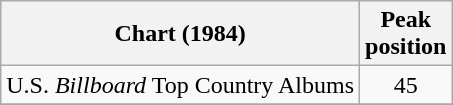<table class="wikitable">
<tr>
<th>Chart (1984)</th>
<th>Peak<br>position</th>
</tr>
<tr>
<td>U.S. <em>Billboard</em> Top Country Albums</td>
<td align="center">45</td>
</tr>
<tr>
</tr>
</table>
